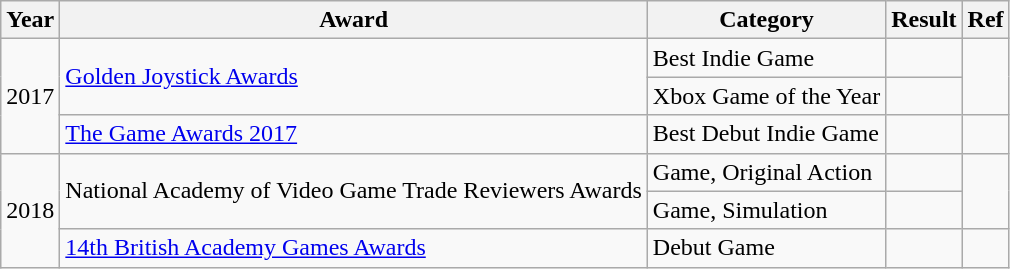<table class="wikitable sortable">
<tr>
<th scope="col">Year</th>
<th scope="col">Award</th>
<th scope="col">Category</th>
<th scope="col">Result</th>
<th scope="col">Ref</th>
</tr>
<tr>
<td style="text-align:center;" rowspan="3">2017</td>
<td rowspan="2"><a href='#'>Golden Joystick Awards</a></td>
<td>Best Indie Game</td>
<td></td>
<td style="text-align:center;" rowspan="2"></td>
</tr>
<tr>
<td>Xbox Game of the Year</td>
<td></td>
</tr>
<tr>
<td><a href='#'>The Game Awards 2017</a></td>
<td>Best Debut Indie Game</td>
<td></td>
<td style="text-align:center;"></td>
</tr>
<tr>
<td style="text-align:center;" rowspan="3">2018</td>
<td rowspan="2">National Academy of Video Game Trade Reviewers Awards</td>
<td>Game, Original Action</td>
<td></td>
<td style="text-align:center;" rowspan="2"></td>
</tr>
<tr>
<td>Game, Simulation</td>
<td></td>
</tr>
<tr>
<td><a href='#'>14th British Academy Games Awards</a></td>
<td>Debut Game</td>
<td></td>
<td style="text-align:center;"></td>
</tr>
</table>
